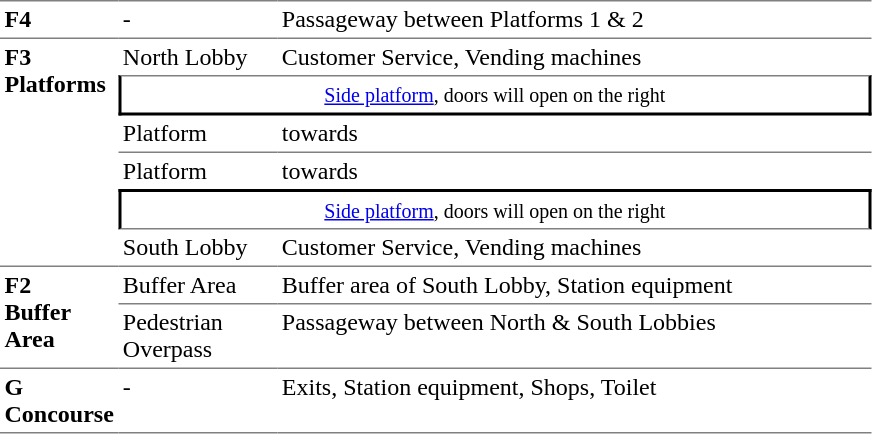<table table border=0 cellspacing=0 cellpadding=3>
<tr>
<td style="border-bottom:solid 0px gray; border-top:solid 1px gray;" valign=top width=50><strong>F4</strong></td>
<td style="border-bottom:solid 0px gray; border-top:solid 1px gray;" valign=top width=100>-</td>
<td style="border-bottom:solid 0px gray; border-top:solid 1px gray;" valign=top width=390>Passageway between Platforms 1 & 2</td>
</tr>
<tr>
<td style="border-top:solid 1px gray;border-bottom:solid 1px gray;" rowspan=6 valign=top width=50><strong>F3<br>Platforms</strong></td>
<td style="border-bottom:solid 0px gray; border-top:solid 1px gray;" valign=top width=100>North Lobby</td>
<td style="border-bottom:solid 0px gray; border-top:solid 1px gray;" valign=top width=390>Customer Service, Vending machines</td>
</tr>
<tr>
<td style="border-top:solid 1px gray;border-right:solid 2px black;border-left:solid 2px black;border-bottom:solid 2px black;text-align:center;" colspan=2><small><a href='#'>Side platform</a>, doors will open on the right</small></td>
</tr>
<tr>
<td>Platform </td>
<td>  towards  </td>
</tr>
<tr>
<td style="border-top:solid 1px gray;">Platform </td>
<td style="border-top:solid 1px gray;"> towards   </td>
</tr>
<tr>
<td style="border-bottom:solid 1px gray;border-top:solid 2px black;border-right:solid 2px black;border-left:solid 2px black;text-align:center;" colspan=2><small><a href='#'>Side platform</a>, doors will open on the right</small></td>
</tr>
<tr>
<td style="border-bottom:solid 1px gray;" valign=top width=100>South Lobby</td>
<td style="border-bottom:solid 1px gray;" valign=top width=390>Customer Service, Vending machines</td>
</tr>
<tr>
<td style="border-bottom:solid 1px gray;" valign=top width=50 rowspan=2><strong>F2<br>Buffer Area</strong></td>
<td style="border-bottom:solid 1px gray;" valign=top width=100>Buffer Area</td>
<td style="border-bottom:solid 1px gray;" valign=top width=390>Buffer area of South Lobby, Station equipment</td>
</tr>
<tr>
<td style="border-bottom:solid 1px gray;" valign=top width=100>Pedestrian Overpass</td>
<td style="border-bottom:solid 1px gray;" valign=top width=390>Passageway between North & South Lobbies</td>
</tr>
<tr>
<td style="border-bottom:solid 1px gray;" width=50 valign=top><strong>G<br>Concourse</strong></td>
<td style="border-bottom:solid 1px gray;" width=100 valign=top>-</td>
<td style="border-bottom:solid 1px gray;" width=390 valign=top>Exits, Station equipment, Shops, Toilet</td>
</tr>
</table>
